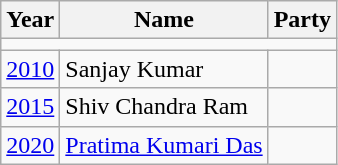<table class="wikitable sortable">
<tr>
<th>Year</th>
<th>Name</th>
<th colspan="2">Party</th>
</tr>
<tr>
<td colspan="4"></td>
</tr>
<tr>
<td><a href='#'>2010</a></td>
<td>Sanjay Kumar</td>
<td></td>
</tr>
<tr>
<td><a href='#'>2015</a></td>
<td>Shiv Chandra Ram</td>
<td></td>
</tr>
<tr>
<td><a href='#'>2020</a></td>
<td><a href='#'>Pratima Kumari Das</a></td>
<td></td>
</tr>
</table>
